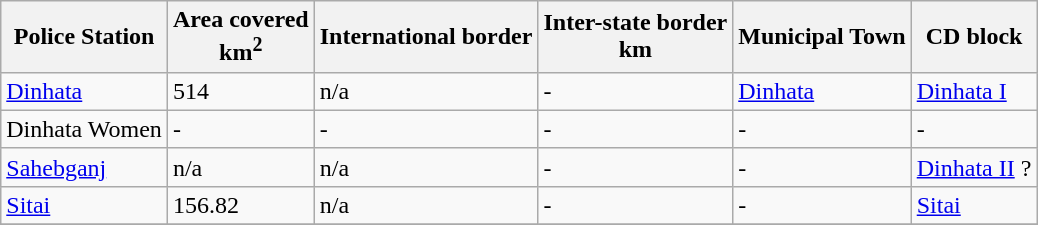<table class="wikitable sortable">
<tr>
<th>Police Station</th>
<th>Area covered<br>km<sup>2</sup></th>
<th>International border<br></th>
<th>Inter-state border<br>km</th>
<th>Municipal Town</th>
<th>CD block</th>
</tr>
<tr>
<td><a href='#'>Dinhata</a></td>
<td>514</td>
<td>n/a</td>
<td>-</td>
<td><a href='#'>Dinhata</a></td>
<td><a href='#'>Dinhata I</a></td>
</tr>
<tr>
<td>Dinhata Women</td>
<td>-</td>
<td>-</td>
<td>-</td>
<td>-</td>
<td>-</td>
</tr>
<tr>
<td><a href='#'>Sahebganj</a></td>
<td>n/a</td>
<td>n/a</td>
<td>-</td>
<td>-</td>
<td><a href='#'>Dinhata II</a> ?</td>
</tr>
<tr>
<td><a href='#'>Sitai</a></td>
<td>156.82</td>
<td>n/a</td>
<td>-</td>
<td>-</td>
<td><a href='#'>Sitai</a></td>
</tr>
<tr>
</tr>
</table>
